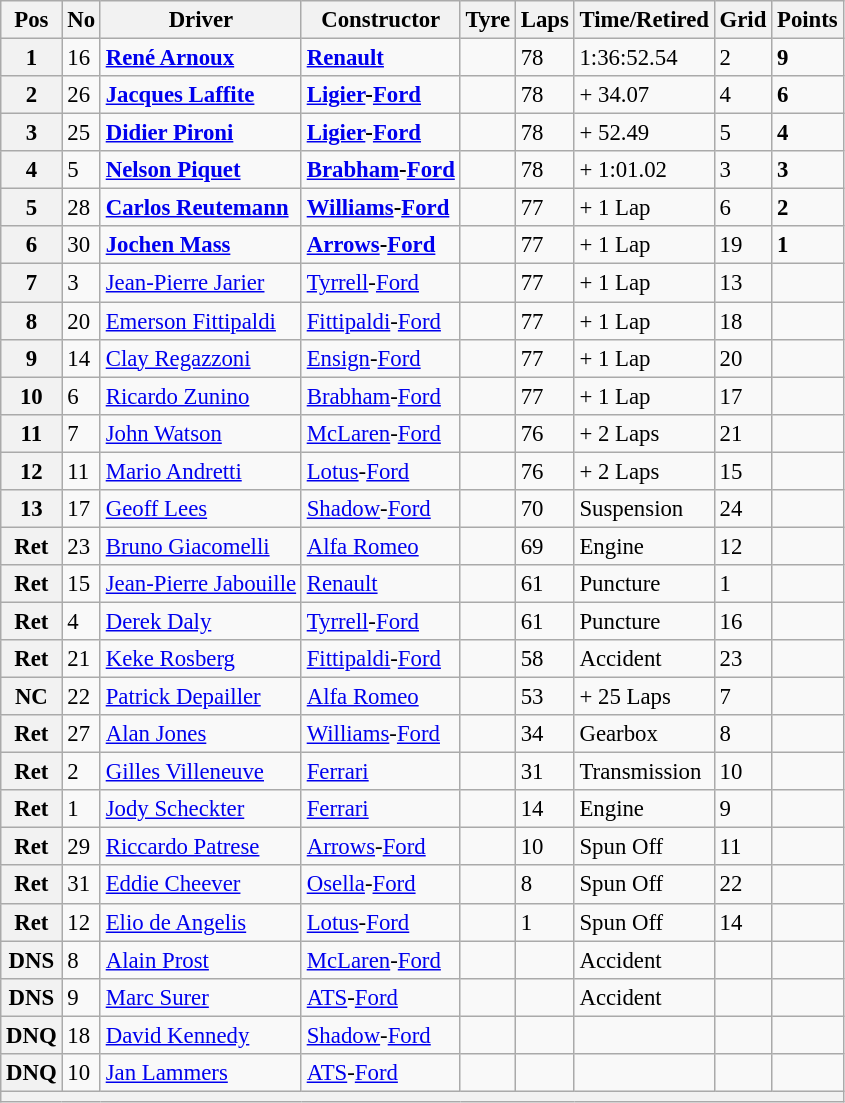<table class="wikitable" style="font-size: 95%;">
<tr>
<th>Pos</th>
<th>No</th>
<th>Driver</th>
<th>Constructor</th>
<th>Tyre</th>
<th>Laps</th>
<th>Time/Retired</th>
<th>Grid</th>
<th>Points</th>
</tr>
<tr>
<th>1</th>
<td>16</td>
<td> <strong><a href='#'>René Arnoux</a></strong></td>
<td><strong><a href='#'>Renault</a></strong></td>
<td></td>
<td>78</td>
<td>1:36:52.54</td>
<td>2</td>
<td><strong>9</strong></td>
</tr>
<tr>
<th>2</th>
<td>26</td>
<td> <strong><a href='#'>Jacques Laffite</a></strong></td>
<td><strong><a href='#'>Ligier</a>-<a href='#'>Ford</a></strong></td>
<td></td>
<td>78</td>
<td>+ 34.07</td>
<td>4</td>
<td><strong>6</strong></td>
</tr>
<tr>
<th>3</th>
<td>25</td>
<td> <strong><a href='#'>Didier Pironi</a></strong></td>
<td><strong><a href='#'>Ligier</a>-<a href='#'>Ford</a></strong></td>
<td></td>
<td>78</td>
<td>+ 52.49</td>
<td>5</td>
<td><strong>4</strong></td>
</tr>
<tr>
<th>4</th>
<td>5</td>
<td> <strong><a href='#'>Nelson Piquet</a></strong></td>
<td><strong><a href='#'>Brabham</a>-<a href='#'>Ford</a></strong></td>
<td></td>
<td>78</td>
<td>+ 1:01.02</td>
<td>3</td>
<td><strong>3</strong></td>
</tr>
<tr>
<th>5</th>
<td>28</td>
<td> <strong><a href='#'>Carlos Reutemann</a></strong></td>
<td><strong><a href='#'>Williams</a>-<a href='#'>Ford</a></strong></td>
<td></td>
<td>77</td>
<td>+ 1 Lap</td>
<td>6</td>
<td><strong>2</strong></td>
</tr>
<tr>
<th>6</th>
<td>30</td>
<td> <strong><a href='#'>Jochen Mass</a></strong></td>
<td><strong><a href='#'>Arrows</a>-<a href='#'>Ford</a></strong></td>
<td></td>
<td>77</td>
<td>+ 1 Lap</td>
<td>19</td>
<td><strong>1</strong></td>
</tr>
<tr>
<th>7</th>
<td>3</td>
<td> <a href='#'>Jean-Pierre Jarier</a></td>
<td><a href='#'>Tyrrell</a>-<a href='#'>Ford</a></td>
<td></td>
<td>77</td>
<td>+ 1 Lap</td>
<td>13</td>
<td></td>
</tr>
<tr>
<th>8</th>
<td>20</td>
<td> <a href='#'>Emerson Fittipaldi</a></td>
<td><a href='#'>Fittipaldi</a>-<a href='#'>Ford</a></td>
<td></td>
<td>77</td>
<td>+ 1 Lap</td>
<td>18</td>
<td></td>
</tr>
<tr>
<th>9</th>
<td>14</td>
<td> <a href='#'>Clay Regazzoni</a></td>
<td><a href='#'>Ensign</a>-<a href='#'>Ford</a></td>
<td></td>
<td>77</td>
<td>+ 1 Lap</td>
<td>20</td>
<td></td>
</tr>
<tr>
<th>10</th>
<td>6</td>
<td> <a href='#'>Ricardo Zunino</a></td>
<td><a href='#'>Brabham</a>-<a href='#'>Ford</a></td>
<td></td>
<td>77</td>
<td>+ 1 Lap</td>
<td>17</td>
<td></td>
</tr>
<tr>
<th>11</th>
<td>7</td>
<td> <a href='#'>John Watson</a></td>
<td><a href='#'>McLaren</a>-<a href='#'>Ford</a></td>
<td></td>
<td>76</td>
<td>+ 2 Laps</td>
<td>21</td>
<td></td>
</tr>
<tr>
<th>12</th>
<td>11</td>
<td> <a href='#'>Mario Andretti</a></td>
<td><a href='#'>Lotus</a>-<a href='#'>Ford</a></td>
<td></td>
<td>76</td>
<td>+ 2 Laps</td>
<td>15</td>
<td></td>
</tr>
<tr>
<th>13</th>
<td>17</td>
<td> <a href='#'>Geoff Lees</a></td>
<td><a href='#'>Shadow</a>-<a href='#'>Ford</a></td>
<td></td>
<td>70</td>
<td>Suspension</td>
<td>24</td>
<td></td>
</tr>
<tr>
<th>Ret</th>
<td>23</td>
<td> <a href='#'>Bruno Giacomelli</a></td>
<td><a href='#'>Alfa Romeo</a></td>
<td></td>
<td>69</td>
<td>Engine</td>
<td>12</td>
<td></td>
</tr>
<tr>
<th>Ret</th>
<td>15</td>
<td> <a href='#'>Jean-Pierre Jabouille</a></td>
<td><a href='#'>Renault</a></td>
<td></td>
<td>61</td>
<td>Puncture</td>
<td>1</td>
<td></td>
</tr>
<tr>
<th>Ret</th>
<td>4</td>
<td> <a href='#'>Derek Daly</a></td>
<td><a href='#'>Tyrrell</a>-<a href='#'>Ford</a></td>
<td></td>
<td>61</td>
<td>Puncture</td>
<td>16</td>
<td></td>
</tr>
<tr>
<th>Ret</th>
<td>21</td>
<td> <a href='#'>Keke Rosberg</a></td>
<td><a href='#'>Fittipaldi</a>-<a href='#'>Ford</a></td>
<td></td>
<td>58</td>
<td>Accident</td>
<td>23</td>
<td></td>
</tr>
<tr>
<th>NC</th>
<td>22</td>
<td> <a href='#'>Patrick Depailler</a></td>
<td><a href='#'>Alfa Romeo</a></td>
<td></td>
<td>53</td>
<td>+ 25 Laps</td>
<td>7</td>
<td></td>
</tr>
<tr>
<th>Ret</th>
<td>27</td>
<td> <a href='#'>Alan Jones</a></td>
<td><a href='#'>Williams</a>-<a href='#'>Ford</a></td>
<td></td>
<td>34</td>
<td>Gearbox</td>
<td>8</td>
<td></td>
</tr>
<tr>
<th>Ret</th>
<td>2</td>
<td> <a href='#'>Gilles Villeneuve</a></td>
<td><a href='#'>Ferrari</a></td>
<td></td>
<td>31</td>
<td>Transmission</td>
<td>10</td>
<td></td>
</tr>
<tr>
<th>Ret</th>
<td>1</td>
<td> <a href='#'>Jody Scheckter</a></td>
<td><a href='#'>Ferrari</a></td>
<td></td>
<td>14</td>
<td>Engine</td>
<td>9</td>
<td></td>
</tr>
<tr>
<th>Ret</th>
<td>29</td>
<td> <a href='#'>Riccardo Patrese</a></td>
<td><a href='#'>Arrows</a>-<a href='#'>Ford</a></td>
<td></td>
<td>10</td>
<td>Spun Off</td>
<td>11</td>
<td></td>
</tr>
<tr>
<th>Ret</th>
<td>31</td>
<td> <a href='#'>Eddie Cheever</a></td>
<td><a href='#'>Osella</a>-<a href='#'>Ford</a></td>
<td></td>
<td>8</td>
<td>Spun Off</td>
<td>22</td>
<td></td>
</tr>
<tr>
<th>Ret</th>
<td>12</td>
<td> <a href='#'>Elio de Angelis</a></td>
<td><a href='#'>Lotus</a>-<a href='#'>Ford</a></td>
<td></td>
<td>1</td>
<td>Spun Off</td>
<td>14</td>
<td></td>
</tr>
<tr>
<th>DNS</th>
<td>8</td>
<td> <a href='#'>Alain Prost</a></td>
<td><a href='#'>McLaren</a>-<a href='#'>Ford</a></td>
<td></td>
<td></td>
<td>Accident</td>
<td></td>
<td></td>
</tr>
<tr>
<th>DNS</th>
<td>9</td>
<td> <a href='#'>Marc Surer</a></td>
<td><a href='#'>ATS</a>-<a href='#'>Ford</a></td>
<td></td>
<td></td>
<td>Accident</td>
<td></td>
<td></td>
</tr>
<tr>
<th>DNQ</th>
<td>18</td>
<td> <a href='#'>David Kennedy</a></td>
<td><a href='#'>Shadow</a>-<a href='#'>Ford</a></td>
<td></td>
<td></td>
<td></td>
<td></td>
<td></td>
</tr>
<tr>
<th>DNQ</th>
<td>10</td>
<td> <a href='#'>Jan Lammers</a></td>
<td><a href='#'>ATS</a>-<a href='#'>Ford</a></td>
<td></td>
<td></td>
<td></td>
<td></td>
<td></td>
</tr>
<tr>
<th colspan="9"></th>
</tr>
</table>
